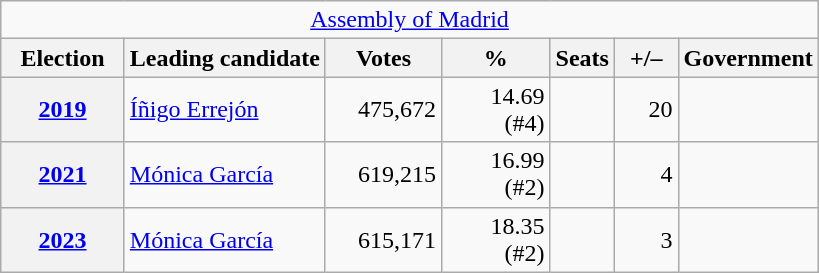<table class="wikitable" style="text-align:right;">
<tr>
<td colspan="7" align="center"><a href='#'>Assembly of Madrid</a></td>
</tr>
<tr>
<th width="75">Election</th>
<th>Leading candidate</th>
<th width="70">Votes</th>
<th width="65">%</th>
<th>Seats</th>
<th width="35">+/–</th>
<th>Government</th>
</tr>
<tr>
<th><a href='#'>2019</a></th>
<td align="left"><a href='#'>Íñigo Errejón</a></td>
<td>475,672</td>
<td>14.69 (#4)</td>
<td></td>
<td>20</td>
<td></td>
</tr>
<tr>
<th><a href='#'>2021</a></th>
<td align="left"><a href='#'>Mónica García</a></td>
<td>619,215</td>
<td>16.99 (#2)</td>
<td></td>
<td>4</td>
<td></td>
</tr>
<tr>
<th><a href='#'>2023</a></th>
<td align="left"><a href='#'>Mónica García</a></td>
<td>615,171</td>
<td>18.35 (#2)</td>
<td></td>
<td>3</td>
<td></td>
</tr>
</table>
